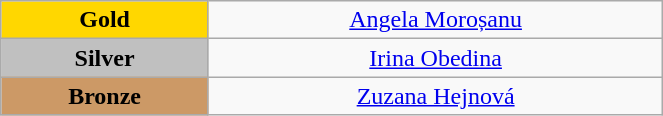<table class="wikitable" style="text-align:center; " width="35%">
<tr>
<td bgcolor="gold"><strong>Gold</strong></td>
<td><a href='#'>Angela Moroșanu</a><br>  <small><em></em></small></td>
</tr>
<tr>
<td bgcolor="silver"><strong>Silver</strong></td>
<td><a href='#'>Irina Obedina</a><br>  <small><em></em></small></td>
</tr>
<tr>
<td bgcolor="CC9966"><strong>Bronze</strong></td>
<td><a href='#'>Zuzana Hejnová</a><br>  <small><em></em></small></td>
</tr>
</table>
